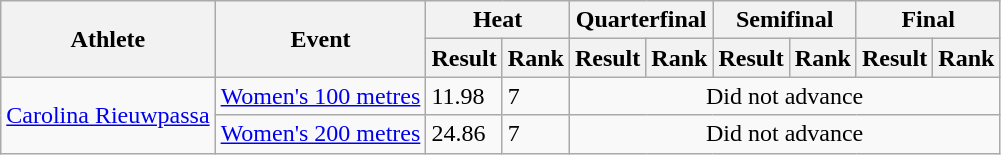<table class="wikitable">
<tr>
<th rowspan="2">Athlete</th>
<th rowspan="2">Event</th>
<th colspan="2">Heat</th>
<th colspan="2">Quarterfinal</th>
<th colspan="2">Semifinal</th>
<th colspan="2">Final</th>
</tr>
<tr>
<th>Result</th>
<th>Rank</th>
<th>Result</th>
<th>Rank</th>
<th>Result</th>
<th>Rank</th>
<th>Result</th>
<th>Rank</th>
</tr>
<tr>
<td rowspan=2><a href='#'>Carolina Rieuwpassa</a></td>
<td><a href='#'>Women's 100 metres</a></td>
<td>11.98</td>
<td>7</td>
<td colspan="6" align=center>Did not advance</td>
</tr>
<tr>
<td><a href='#'>Women's 200 metres</a></td>
<td>24.86</td>
<td>7</td>
<td colspan="6" align=center>Did not advance</td>
</tr>
</table>
